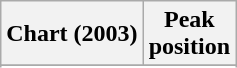<table class="wikitable sortable plainrowheaders" style="text-align:center">
<tr>
<th scope="col">Chart (2003)</th>
<th scope="col">Peak<br>position</th>
</tr>
<tr>
</tr>
<tr>
</tr>
<tr>
</tr>
<tr>
</tr>
<tr>
</tr>
<tr>
</tr>
<tr>
</tr>
</table>
